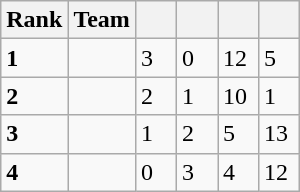<table class="wikitable">
<tr>
<th>Rank</th>
<th>Team</th>
<th width=20></th>
<th width=20></th>
<th width=20></th>
<th width=20></th>
</tr>
<tr>
<td><strong>1</strong></td>
<td></td>
<td>3</td>
<td>0</td>
<td>12</td>
<td>5</td>
</tr>
<tr>
<td><strong>2</strong></td>
<td></td>
<td>2</td>
<td>1</td>
<td>10</td>
<td>1</td>
</tr>
<tr>
<td><strong>3</strong></td>
<td></td>
<td>1</td>
<td>2</td>
<td>5</td>
<td>13</td>
</tr>
<tr>
<td><strong>4</strong></td>
<td></td>
<td>0</td>
<td>3</td>
<td>4</td>
<td>12</td>
</tr>
</table>
